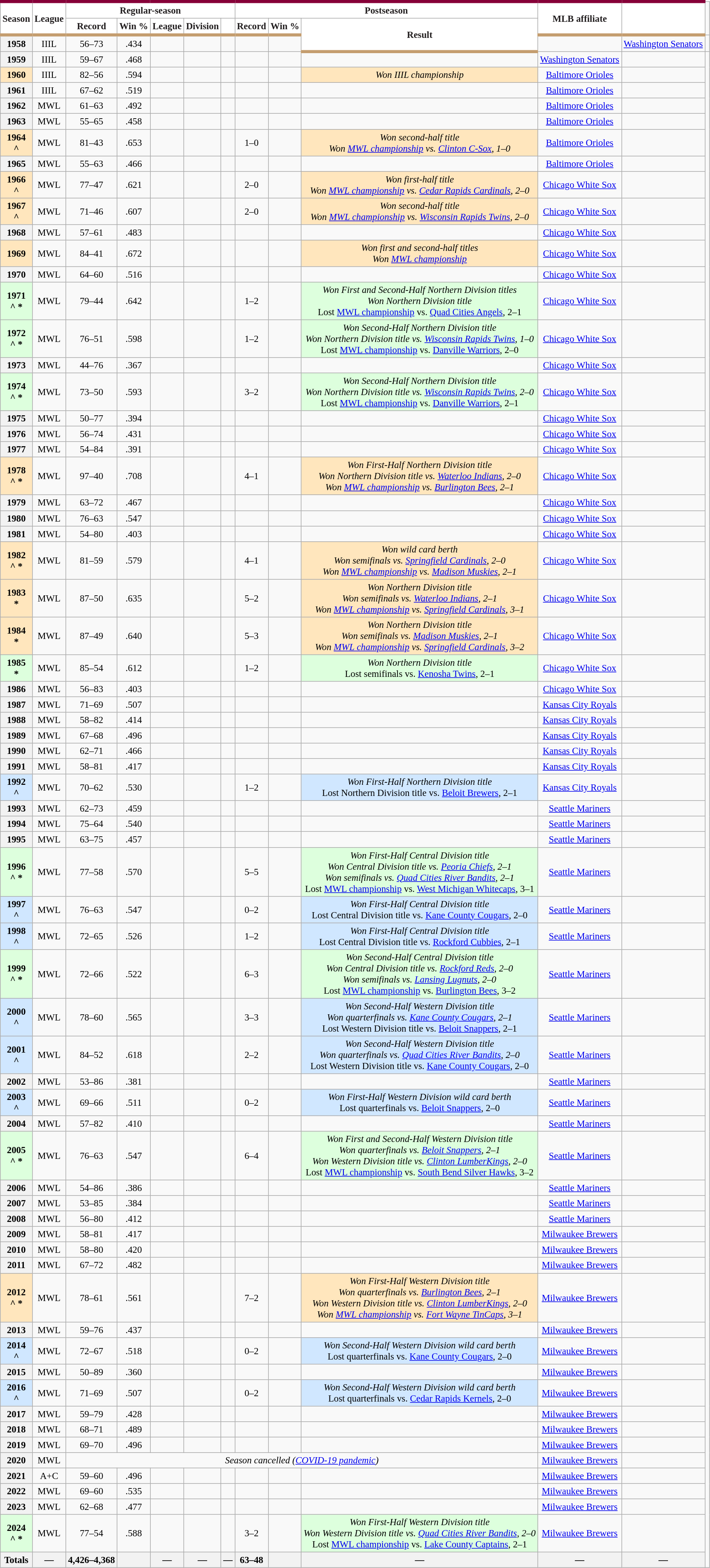<table class="wikitable sortable plainrowheaders" style="font-size: 95%; text-align:center;">
<tr>
<th rowspan="2" scope="col" style="background-color:#ffffff; border-top:#860038 5px solid; border-bottom:#c49d6f 5px solid; color:#231f20">Season</th>
<th rowspan="2" scope="col" style="background-color:#ffffff; border-top:#860038 5px solid; border-bottom:#c49d6f 5px solid; color:#231f20">League</th>
<th colspan="5" scope="col" style="background-color:#ffffff; border-top:#860038 5px solid; color:#231f20">Regular-season</th>
<th colspan="3" scope="col" style="background-color:#ffffff; border-top:#860038 5px solid; color:#231f20">Postseason</th>
<th rowspan="2" scope="col" style="background-color:#ffffff; border-top:#860038 5px solid; border-bottom:#c49d6f 5px solid; color:#231f20">MLB affiliate</th>
<th class="unsortable" rowspan="2" scope="col" style="background-color:#ffffff; border-top:#860038 5px solid; border-bottom:#c49d6f 5px solid; color:#231f20"></th>
</tr>
<tr>
<th scope="col" style="background-color:#ffffff; border-bottom:#c49d6f 5px solid; color:#231f20">Record</th>
<th scope="col" style="background-color:#ffffff; border-bottom:#c49d6f 5px solid; color:#231f20">Win %</th>
<th scope="col" style="background-color:#ffffff; border-bottom:#c49d6f 5px solid; color:#231f20">League</th>
<th scope="col" style="background-color:#ffffff; border-bottom:#c49d6f 5px solid; color:#231f20">Division</th>
<th scope="col" style="background-color:#ffffff; border-bottom:#c49d6f 5px solid; color:#231f20"></th>
<th scope="col" style="background-color:#ffffff; border-bottom:#c49d6f 5px solid; color:#231f20">Record</th>
<th scope="col" style="background-color:#ffffff; border-bottom:#c49d6f 5px solid; color:#231f20">Win %</th>
<th class="unsortable" rowspan="2" scope="col" style="background-color:#ffffff; border-bottom:#c49d6f 5px solid; color:#231f20">Result</th>
</tr>
<tr>
<th scope="row" style="text-align:center">1958</th>
<td>IIIL</td>
<td>56–73</td>
<td>.434</td>
<td></td>
<td></td>
<td></td>
<td></td>
<td></td>
<td></td>
<td><a href='#'>Washington Senators</a></td>
<td></td>
</tr>
<tr>
<th scope="row" style="text-align:center">1959</th>
<td>IIIL</td>
<td>59–67</td>
<td>.468</td>
<td></td>
<td></td>
<td></td>
<td></td>
<td></td>
<td></td>
<td><a href='#'>Washington Senators</a></td>
<td></td>
</tr>
<tr>
<th scope="row" style="text-align:center; background:#FFE6BD">1960<br></th>
<td>IIIL</td>
<td>82–56</td>
<td>.594</td>
<td></td>
<td></td>
<td></td>
<td></td>
<td></td>
<td bgcolor="#FFE6BD"><em>Won IIIL championship</em></td>
<td><a href='#'>Baltimore Orioles</a></td>
<td></td>
</tr>
<tr>
<th scope="row" style="text-align:center">1961</th>
<td>IIIL</td>
<td>67–62</td>
<td>.519</td>
<td></td>
<td></td>
<td></td>
<td></td>
<td></td>
<td></td>
<td><a href='#'>Baltimore Orioles</a></td>
<td></td>
</tr>
<tr>
<th scope="row" style="text-align:center">1962</th>
<td>MWL</td>
<td>61–63</td>
<td>.492</td>
<td></td>
<td></td>
<td></td>
<td></td>
<td></td>
<td></td>
<td><a href='#'>Baltimore Orioles</a></td>
<td></td>
</tr>
<tr>
<th scope="row" style="text-align:center">1963</th>
<td>MWL</td>
<td>55–65</td>
<td>.458</td>
<td></td>
<td></td>
<td></td>
<td></td>
<td></td>
<td></td>
<td><a href='#'>Baltimore Orioles</a></td>
<td></td>
</tr>
<tr>
<th scope="row" style="text-align:center; background:#FFE6BD">1964<br>^ </th>
<td>MWL</td>
<td>81–43</td>
<td>.653</td>
<td></td>
<td></td>
<td></td>
<td>1–0</td>
<td></td>
<td bgcolor="#FFE6BD"><em>Won second-half title</em><br><em>Won <a href='#'>MWL championship</a> vs. <a href='#'>Clinton C-Sox</a>, 1–0</em></td>
<td><a href='#'>Baltimore Orioles</a></td>
<td></td>
</tr>
<tr>
<th scope="row" style="text-align:center">1965</th>
<td>MWL</td>
<td>55–63</td>
<td>.466</td>
<td></td>
<td></td>
<td></td>
<td></td>
<td></td>
<td></td>
<td><a href='#'>Baltimore Orioles</a></td>
<td></td>
</tr>
<tr>
<th scope="row" style="text-align:center; background:#FFE6BD">1966<br>^ </th>
<td>MWL</td>
<td>77–47</td>
<td>.621</td>
<td></td>
<td></td>
<td></td>
<td>2–0</td>
<td></td>
<td bgcolor="#FFE6BD"><em>Won first-half title</em><br><em>Won <a href='#'>MWL championship</a> vs. <a href='#'>Cedar Rapids Cardinals</a>, 2–0</em></td>
<td><a href='#'>Chicago White Sox</a></td>
<td></td>
</tr>
<tr>
<th scope="row" style="text-align:center; background:#FFE6BD">1967<br>^ </th>
<td>MWL</td>
<td>71–46</td>
<td>.607</td>
<td></td>
<td></td>
<td></td>
<td>2–0</td>
<td></td>
<td bgcolor="#FFE6BD"><em>Won second-half title</em><br><em>Won <a href='#'>MWL championship</a> vs. <a href='#'>Wisconsin Rapids Twins</a>, 2–0</em></td>
<td><a href='#'>Chicago White Sox</a></td>
<td></td>
</tr>
<tr>
<th scope="row" style="text-align:center">1968</th>
<td>MWL</td>
<td>57–61</td>
<td>.483</td>
<td></td>
<td></td>
<td></td>
<td></td>
<td></td>
<td></td>
<td><a href='#'>Chicago White Sox</a></td>
<td></td>
</tr>
<tr>
<th scope="row" style="text-align:center; background:#FFE6BD">1969<br></th>
<td>MWL</td>
<td>84–41</td>
<td>.672</td>
<td></td>
<td></td>
<td></td>
<td></td>
<td></td>
<td bgcolor="#FFE6BD"><em>Won first and second-half titles</em><br><em>Won <a href='#'>MWL championship</a></em></td>
<td><a href='#'>Chicago White Sox</a></td>
<td></td>
</tr>
<tr>
<th scope="row" style="text-align:center">1970</th>
<td>MWL</td>
<td>64–60</td>
<td>.516</td>
<td></td>
<td></td>
<td></td>
<td></td>
<td></td>
<td></td>
<td><a href='#'>Chicago White Sox</a></td>
<td></td>
</tr>
<tr>
<th scope="row" style="text-align:center; background:#DDFFDD">1971<br>^ *</th>
<td>MWL</td>
<td>79–44</td>
<td>.642</td>
<td></td>
<td></td>
<td></td>
<td>1–2</td>
<td></td>
<td bgcolor="#DDFFDD"><em>Won First and Second-Half Northern Division titles</em><br><em>Won Northern Division title</em><br>Lost <a href='#'>MWL championship</a> vs. <a href='#'>Quad Cities Angels</a>, 2–1</td>
<td><a href='#'>Chicago White Sox</a></td>
<td></td>
</tr>
<tr>
<th scope="row" style="text-align:center; background:#DDFFDD">1972<br>^ *</th>
<td>MWL</td>
<td>76–51</td>
<td>.598</td>
<td></td>
<td></td>
<td></td>
<td>1–2</td>
<td></td>
<td bgcolor="#DDFFDD"><em>Won Second-Half Northern Division title</em><br><em>Won Northern Division title vs. <a href='#'>Wisconsin Rapids Twins</a>, 1–0</em><br>Lost <a href='#'>MWL championship</a> vs. <a href='#'>Danville Warriors</a>, 2–0</td>
<td><a href='#'>Chicago White Sox</a></td>
<td></td>
</tr>
<tr>
<th scope="row" style="text-align:center">1973</th>
<td>MWL</td>
<td>44–76</td>
<td>.367</td>
<td></td>
<td></td>
<td></td>
<td></td>
<td></td>
<td></td>
<td><a href='#'>Chicago White Sox</a></td>
<td></td>
</tr>
<tr>
<th scope="row" style="text-align:center; background:#DDFFDD">1974<br>^ *</th>
<td>MWL</td>
<td>73–50</td>
<td>.593</td>
<td></td>
<td></td>
<td></td>
<td>3–2</td>
<td></td>
<td bgcolor="#DDFFDD"><em>Won Second-Half Northern Division title</em><br><em>Won Northern Division title vs. <a href='#'>Wisconsin Rapids Twins</a>, 2–0</em><br>Lost <a href='#'>MWL championship</a> vs. <a href='#'>Danville Warriors</a>, 2–1</td>
<td><a href='#'>Chicago White Sox</a></td>
<td></td>
</tr>
<tr>
<th scope="row" style="text-align:center">1975</th>
<td>MWL</td>
<td>50–77</td>
<td>.394</td>
<td></td>
<td></td>
<td></td>
<td></td>
<td></td>
<td></td>
<td><a href='#'>Chicago White Sox</a></td>
<td></td>
</tr>
<tr>
<th scope="row" style="text-align:center">1976</th>
<td>MWL</td>
<td>56–74</td>
<td>.431</td>
<td></td>
<td></td>
<td></td>
<td></td>
<td></td>
<td></td>
<td><a href='#'>Chicago White Sox</a></td>
<td></td>
</tr>
<tr>
<th scope="row" style="text-align:center">1977</th>
<td>MWL</td>
<td>54–84</td>
<td>.391</td>
<td></td>
<td></td>
<td></td>
<td></td>
<td></td>
<td></td>
<td><a href='#'>Chicago White Sox</a></td>
<td></td>
</tr>
<tr>
<th scope="row" style="text-align:center; background:#FFE6BD">1978<br>^ * </th>
<td>MWL</td>
<td>97–40</td>
<td>.708</td>
<td></td>
<td></td>
<td></td>
<td>4–1</td>
<td></td>
<td bgcolor="#FFE6BD"><em>Won First-Half Northern Division title</em><br><em>Won Northern Division title vs. <a href='#'>Waterloo Indians</a>, 2–0</em><br><em>Won <a href='#'>MWL championship</a> vs. <a href='#'>Burlington Bees</a>, 2–1</em></td>
<td><a href='#'>Chicago White Sox</a></td>
<td></td>
</tr>
<tr>
<th scope="row" style="text-align:center">1979</th>
<td>MWL</td>
<td>63–72</td>
<td>.467</td>
<td></td>
<td></td>
<td></td>
<td></td>
<td></td>
<td></td>
<td><a href='#'>Chicago White Sox</a></td>
<td></td>
</tr>
<tr>
<th scope="row" style="text-align:center">1980</th>
<td>MWL</td>
<td>76–63</td>
<td>.547</td>
<td></td>
<td></td>
<td></td>
<td></td>
<td></td>
<td></td>
<td><a href='#'>Chicago White Sox</a></td>
<td></td>
</tr>
<tr>
<th scope="row" style="text-align:center">1981</th>
<td>MWL</td>
<td>54–80</td>
<td>.403</td>
<td></td>
<td></td>
<td></td>
<td></td>
<td></td>
<td></td>
<td><a href='#'>Chicago White Sox</a></td>
<td></td>
</tr>
<tr>
<th scope="row" style="text-align:center; background:#FFE6BD">1982<br>^ * </th>
<td>MWL</td>
<td>81–59</td>
<td>.579</td>
<td></td>
<td></td>
<td></td>
<td>4–1</td>
<td></td>
<td bgcolor="#FFE6BD"><em>Won wild card berth</em><br><em>Won semifinals vs. <a href='#'>Springfield Cardinals</a>, 2–0</em><br><em>Won <a href='#'>MWL championship</a> vs. <a href='#'>Madison Muskies</a>, 2–1</em></td>
<td><a href='#'>Chicago White Sox</a></td>
<td></td>
</tr>
<tr>
<th scope="row" style="text-align:center; background:#FFE6BD">1983<br>* </th>
<td>MWL</td>
<td>87–50</td>
<td>.635</td>
<td></td>
<td></td>
<td></td>
<td>5–2</td>
<td></td>
<td bgcolor="#FFE6BD"><em>Won Northern Division title</em><br><em>Won semifinals vs. <a href='#'>Waterloo Indians</a>, 2–1</em><br><em>Won <a href='#'>MWL championship</a> vs. <a href='#'>Springfield Cardinals</a>, 3–1</em></td>
<td><a href='#'>Chicago White Sox</a></td>
<td></td>
</tr>
<tr>
<th scope="row" style="text-align:center; background:#FFE6BD">1984<br>* </th>
<td>MWL</td>
<td>87–49</td>
<td>.640</td>
<td></td>
<td></td>
<td></td>
<td>5–3</td>
<td></td>
<td bgcolor="#FFE6BD"><em>Won Northern Division title</em><br><em>Won semifinals vs. <a href='#'>Madison Muskies</a>, 2–1</em><br><em>Won <a href='#'>MWL championship</a> vs. <a href='#'>Springfield Cardinals</a>, 3–2</em></td>
<td><a href='#'>Chicago White Sox</a></td>
<td></td>
</tr>
<tr>
<th scope="row" style="text-align:center; background:#DDFFDD">1985<br>*</th>
<td>MWL</td>
<td>85–54</td>
<td>.612</td>
<td></td>
<td></td>
<td></td>
<td>1–2</td>
<td></td>
<td bgcolor="#DDFFDD"><em>Won Northern Division title</em><br>Lost semifinals vs. <a href='#'>Kenosha Twins</a>, 2–1</td>
<td><a href='#'>Chicago White Sox</a></td>
<td></td>
</tr>
<tr>
<th scope="row" style="text-align:center">1986</th>
<td>MWL</td>
<td>56–83</td>
<td>.403</td>
<td></td>
<td></td>
<td></td>
<td></td>
<td></td>
<td></td>
<td><a href='#'>Chicago White Sox</a></td>
<td></td>
</tr>
<tr>
<th scope="row" style="text-align:center">1987</th>
<td>MWL</td>
<td>71–69</td>
<td>.507</td>
<td></td>
<td></td>
<td></td>
<td></td>
<td></td>
<td></td>
<td><a href='#'>Kansas City Royals</a></td>
<td></td>
</tr>
<tr>
<th scope="row" style="text-align:center">1988</th>
<td>MWL</td>
<td>58–82</td>
<td>.414</td>
<td></td>
<td></td>
<td></td>
<td></td>
<td></td>
<td></td>
<td><a href='#'>Kansas City Royals</a></td>
<td></td>
</tr>
<tr>
<th scope="row" style="text-align:center">1989</th>
<td>MWL</td>
<td>67–68</td>
<td>.496</td>
<td></td>
<td></td>
<td></td>
<td></td>
<td></td>
<td></td>
<td><a href='#'>Kansas City Royals</a></td>
<td></td>
</tr>
<tr>
<th scope="row" style="text-align:center">1990</th>
<td>MWL</td>
<td>62–71</td>
<td>.466</td>
<td></td>
<td></td>
<td></td>
<td></td>
<td></td>
<td></td>
<td><a href='#'>Kansas City Royals</a></td>
<td></td>
</tr>
<tr>
<th scope="row" style="text-align:center">1991</th>
<td>MWL</td>
<td>58–81</td>
<td>.417</td>
<td></td>
<td></td>
<td></td>
<td></td>
<td></td>
<td></td>
<td><a href='#'>Kansas City Royals</a></td>
<td></td>
</tr>
<tr>
<th scope="row" style="text-align:center; background:#D0E7FF">1992<br>^</th>
<td>MWL</td>
<td>70–62</td>
<td>.530</td>
<td></td>
<td></td>
<td></td>
<td>1–2</td>
<td></td>
<td bgcolor="#D0E7FF"><em>Won First-Half Northern Division title</em><br>Lost Northern Division title vs. <a href='#'>Beloit Brewers</a>, 2–1</td>
<td><a href='#'>Kansas City Royals</a></td>
<td></td>
</tr>
<tr>
<th scope="row" style="text-align:center">1993</th>
<td>MWL</td>
<td>62–73</td>
<td>.459</td>
<td></td>
<td></td>
<td></td>
<td></td>
<td></td>
<td></td>
<td><a href='#'>Seattle Mariners</a></td>
<td></td>
</tr>
<tr>
<th scope="row" style="text-align:center">1994</th>
<td>MWL</td>
<td>75–64</td>
<td>.540</td>
<td></td>
<td></td>
<td></td>
<td></td>
<td></td>
<td></td>
<td><a href='#'>Seattle Mariners</a></td>
<td></td>
</tr>
<tr>
<th scope="row" style="text-align:center">1995</th>
<td>MWL</td>
<td>63–75</td>
<td>.457</td>
<td></td>
<td></td>
<td></td>
<td></td>
<td></td>
<td></td>
<td><a href='#'>Seattle Mariners</a></td>
<td></td>
</tr>
<tr>
<th scope="row" style="text-align:center; background:#DDFFDD">1996<br>^ *</th>
<td>MWL</td>
<td>77–58</td>
<td>.570</td>
<td></td>
<td></td>
<td></td>
<td>5–5</td>
<td></td>
<td bgcolor="#DDFFDD"><em>Won First-Half Central Division title</em><br><em>Won Central Division title vs. <a href='#'>Peoria Chiefs</a>, 2–1</em><br><em>Won semifinals vs. <a href='#'>Quad Cities River Bandits</a>, 2–1</em><br>Lost <a href='#'>MWL championship</a> vs. <a href='#'>West Michigan Whitecaps</a>, 3–1</td>
<td><a href='#'>Seattle Mariners</a></td>
<td></td>
</tr>
<tr>
<th scope="row" style="text-align:center; background:#D0E7FF">1997<br>^</th>
<td>MWL</td>
<td>76–63</td>
<td>.547</td>
<td></td>
<td></td>
<td></td>
<td>0–2</td>
<td></td>
<td bgcolor="#D0E7FF"><em>Won First-Half Central Division title</em><br>Lost Central Division title vs. <a href='#'>Kane County Cougars</a>, 2–0</td>
<td><a href='#'>Seattle Mariners</a></td>
<td></td>
</tr>
<tr>
<th scope="row" style="text-align:center; background:#D0E7FF">1998<br>^</th>
<td>MWL</td>
<td>72–65</td>
<td>.526</td>
<td></td>
<td></td>
<td></td>
<td>1–2</td>
<td></td>
<td bgcolor="#D0E7FF"><em>Won First-Half Central Division title</em><br>Lost Central Division title vs. <a href='#'>Rockford Cubbies</a>, 2–1</td>
<td><a href='#'>Seattle Mariners</a></td>
<td></td>
</tr>
<tr>
<th scope="row" style="text-align:center; background:#DDFFDD">1999<br>^ *</th>
<td>MWL</td>
<td>72–66</td>
<td>.522</td>
<td></td>
<td></td>
<td></td>
<td>6–3</td>
<td></td>
<td bgcolor="#DDFFDD"><em>Won Second-Half Central Division title</em><br><em>Won Central Division title vs. <a href='#'>Rockford Reds</a>, 2–0</em><br><em>Won semifinals vs. <a href='#'>Lansing Lugnuts</a>, 2–0</em><br>Lost <a href='#'>MWL championship</a> vs. <a href='#'>Burlington Bees</a>, 3–2</td>
<td><a href='#'>Seattle Mariners</a></td>
<td></td>
</tr>
<tr>
<th scope="row" style="text-align:center; background:#D0E7FF">2000<br>^</th>
<td>MWL</td>
<td>78–60</td>
<td>.565</td>
<td></td>
<td></td>
<td></td>
<td>3–3</td>
<td></td>
<td bgcolor="#D0E7FF"><em>Won Second-Half Western Division title</em><br><em>Won quarterfinals vs. <a href='#'>Kane County Cougars</a>, 2–1</em><br>Lost Western Division title vs. <a href='#'>Beloit Snappers</a>, 2–1</td>
<td><a href='#'>Seattle Mariners</a></td>
<td></td>
</tr>
<tr>
<th scope="row" style="text-align:center; background:#D0E7FF">2001<br>^</th>
<td>MWL</td>
<td>84–52</td>
<td>.618</td>
<td></td>
<td></td>
<td></td>
<td>2–2</td>
<td></td>
<td bgcolor="#D0E7FF"><em>Won Second-Half Western Division title</em><br><em>Won quarterfinals vs. <a href='#'>Quad Cities River Bandits</a>, 2–0</em><br>Lost Western Division title vs. <a href='#'>Kane County Cougars</a>, 2–0</td>
<td><a href='#'>Seattle Mariners</a></td>
<td></td>
</tr>
<tr>
<th scope="row" style="text-align:center">2002</th>
<td>MWL</td>
<td>53–86</td>
<td>.381</td>
<td></td>
<td></td>
<td></td>
<td></td>
<td></td>
<td></td>
<td><a href='#'>Seattle Mariners</a></td>
<td></td>
</tr>
<tr>
<th scope="row" style="text-align:center; background:#D0E7FF">2003<br>^</th>
<td>MWL</td>
<td>69–66</td>
<td>.511</td>
<td></td>
<td></td>
<td></td>
<td>0–2</td>
<td></td>
<td bgcolor="#D0E7FF"><em>Won First-Half Western Division wild card berth</em><br>Lost quarterfinals vs. <a href='#'>Beloit Snappers</a>, 2–0</td>
<td><a href='#'>Seattle Mariners</a></td>
<td></td>
</tr>
<tr>
<th scope="row" style="text-align:center">2004</th>
<td>MWL</td>
<td>57–82</td>
<td>.410</td>
<td></td>
<td></td>
<td></td>
<td></td>
<td></td>
<td></td>
<td><a href='#'>Seattle Mariners</a></td>
<td></td>
</tr>
<tr>
<th scope="row" style="text-align:center; background:#DDFFDD">2005<br>^ *</th>
<td>MWL</td>
<td>76–63</td>
<td>.547</td>
<td></td>
<td></td>
<td></td>
<td>6–4</td>
<td></td>
<td bgcolor="#DDFFDD"><em>Won First and Second-Half Western Division title</em><br><em>Won quarterfinals vs. <a href='#'>Beloit Snappers</a>, 2–1</em><br><em>Won Western Division title vs. <a href='#'>Clinton LumberKings</a>, 2–0</em><br>Lost <a href='#'>MWL championship</a> vs. <a href='#'>South Bend Silver Hawks</a>, 3–2</td>
<td><a href='#'>Seattle Mariners</a></td>
<td></td>
</tr>
<tr>
<th scope="row" style="text-align:center">2006</th>
<td>MWL</td>
<td>54–86</td>
<td>.386</td>
<td></td>
<td></td>
<td></td>
<td></td>
<td></td>
<td></td>
<td><a href='#'>Seattle Mariners</a></td>
<td></td>
</tr>
<tr>
<th scope="row" style="text-align:center">2007</th>
<td>MWL</td>
<td>53–85</td>
<td>.384</td>
<td></td>
<td></td>
<td></td>
<td></td>
<td></td>
<td></td>
<td><a href='#'>Seattle Mariners</a></td>
<td></td>
</tr>
<tr>
<th scope="row" style="text-align:center">2008</th>
<td>MWL</td>
<td>56–80</td>
<td>.412</td>
<td></td>
<td></td>
<td></td>
<td></td>
<td></td>
<td></td>
<td><a href='#'>Seattle Mariners</a></td>
<td></td>
</tr>
<tr>
<th scope="row" style="text-align:center">2009</th>
<td>MWL</td>
<td>58–81</td>
<td>.417</td>
<td></td>
<td></td>
<td></td>
<td></td>
<td></td>
<td></td>
<td><a href='#'>Milwaukee Brewers</a></td>
<td></td>
</tr>
<tr>
<th scope="row" style="text-align:center">2010</th>
<td>MWL</td>
<td>58–80</td>
<td>.420</td>
<td></td>
<td></td>
<td></td>
<td></td>
<td></td>
<td></td>
<td><a href='#'>Milwaukee Brewers</a></td>
<td></td>
</tr>
<tr>
<th scope="row" style="text-align:center">2011</th>
<td>MWL</td>
<td>67–72</td>
<td>.482</td>
<td></td>
<td></td>
<td></td>
<td></td>
<td></td>
<td></td>
<td><a href='#'>Milwaukee Brewers</a></td>
<td></td>
</tr>
<tr>
<th scope="row" style="text-align:center; background:#FFE6BD">2012<br>^ * </th>
<td>MWL</td>
<td>78–61</td>
<td>.561</td>
<td></td>
<td></td>
<td></td>
<td>7–2</td>
<td></td>
<td bgcolor="#FFE6BD"><em>Won First-Half Western Division title</em><br><em>Won quarterfinals vs. <a href='#'>Burlington Bees</a>, 2–1</em><br><em>Won Western Division title vs. <a href='#'>Clinton LumberKings</a>, 2–0</em><br><em>Won <a href='#'>MWL championship</a> vs. <a href='#'>Fort Wayne TinCaps</a>, 3–1</em></td>
<td><a href='#'>Milwaukee Brewers</a></td>
<td></td>
</tr>
<tr>
<th scope="row" style="text-align:center">2013</th>
<td>MWL</td>
<td>59–76</td>
<td>.437</td>
<td></td>
<td></td>
<td></td>
<td></td>
<td></td>
<td></td>
<td><a href='#'>Milwaukee Brewers</a></td>
<td></td>
</tr>
<tr>
<th scope="row" style="text-align:center; background:#D0E7FF">2014<br>^</th>
<td>MWL</td>
<td>72–67</td>
<td>.518</td>
<td></td>
<td></td>
<td></td>
<td>0–2</td>
<td></td>
<td bgcolor="#D0E7FF"><em>Won Second-Half Western Division wild card berth</em><br>Lost quarterfinals vs. <a href='#'>Kane County Cougars</a>, 2–0</td>
<td><a href='#'>Milwaukee Brewers</a></td>
<td></td>
</tr>
<tr>
<th scope="row" style="text-align:center">2015</th>
<td>MWL</td>
<td>50–89</td>
<td>.360</td>
<td></td>
<td></td>
<td></td>
<td></td>
<td></td>
<td></td>
<td><a href='#'>Milwaukee Brewers</a></td>
<td></td>
</tr>
<tr>
<th scope="row" style="text-align:center; background:#D0E7FF">2016<br>^</th>
<td>MWL</td>
<td>71–69</td>
<td>.507</td>
<td></td>
<td></td>
<td></td>
<td>0–2</td>
<td></td>
<td bgcolor="#D0E7FF"><em>Won Second-Half Western Division wild card berth</em><br>Lost quarterfinals vs. <a href='#'>Cedar Rapids Kernels</a>, 2–0</td>
<td><a href='#'>Milwaukee Brewers</a></td>
<td></td>
</tr>
<tr>
<th scope="row" style="text-align:center">2017</th>
<td>MWL</td>
<td>59–79</td>
<td>.428</td>
<td></td>
<td></td>
<td></td>
<td></td>
<td></td>
<td></td>
<td><a href='#'>Milwaukee Brewers</a></td>
<td></td>
</tr>
<tr>
<th scope="row" style="text-align:center">2018</th>
<td>MWL</td>
<td>68–71</td>
<td>.489</td>
<td></td>
<td></td>
<td></td>
<td></td>
<td></td>
<td></td>
<td><a href='#'>Milwaukee Brewers</a></td>
<td></td>
</tr>
<tr>
<th scope="row" style="text-align:center">2019</th>
<td>MWL</td>
<td>69–70</td>
<td>.496</td>
<td></td>
<td></td>
<td></td>
<td></td>
<td></td>
<td></td>
<td><a href='#'>Milwaukee Brewers</a></td>
<td></td>
</tr>
<tr>
<th scope="row" style="text-align:center">2020</th>
<td>MWL</td>
<td colspan="8"><em>Season cancelled (<a href='#'>COVID-19 pandemic</a>)</em></td>
<td><a href='#'>Milwaukee Brewers</a></td>
<td></td>
</tr>
<tr>
<th scope="row" style="text-align:center">2021</th>
<td>A+C</td>
<td>59–60</td>
<td>.496</td>
<td></td>
<td></td>
<td></td>
<td></td>
<td></td>
<td></td>
<td><a href='#'>Milwaukee Brewers</a></td>
<td></td>
</tr>
<tr>
<th scope="row" style="text-align:center">2022</th>
<td>MWL</td>
<td>69–60</td>
<td>.535</td>
<td></td>
<td></td>
<td></td>
<td></td>
<td></td>
<td></td>
<td><a href='#'>Milwaukee Brewers</a></td>
<td></td>
</tr>
<tr>
<th scope="row" style="text-align:center">2023</th>
<td>MWL</td>
<td>62–68</td>
<td>.477</td>
<td></td>
<td></td>
<td></td>
<td></td>
<td></td>
<td></td>
<td><a href='#'>Milwaukee Brewers</a></td>
<td></td>
</tr>
<tr>
<th scope="row" style="text-align:center; background:#DDFFDD">2024<br>^ *</th>
<td>MWL</td>
<td>77–54</td>
<td>.588</td>
<td></td>
<td></td>
<td></td>
<td>3–2</td>
<td></td>
<td bgcolor="#DDFFDD"><em>Won First-Half Western Division title</em><br><em>Won Western Division title vs. <a href='#'>Quad Cities River Bandits</a>, 2–0</em><br>Lost <a href='#'>MWL championship</a> vs. <a href='#'>Lake County Captains</a>, 2–1</td>
<td><a href='#'>Milwaukee Brewers</a></td>
<td></td>
</tr>
<tr class="sortbottom">
<th scope="row" style="text-align:center"><strong>Totals</strong></th>
<th>—</th>
<th>4,426–4,368</th>
<th></th>
<th>—</th>
<th>—</th>
<th>—</th>
<th>63–48</th>
<th></th>
<th>—</th>
<th>—</th>
<th>—</th>
</tr>
</table>
